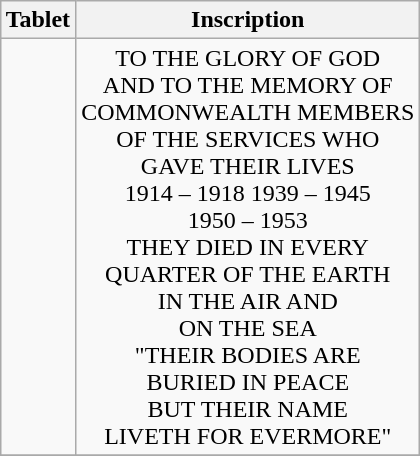<table class="wikitable" style="text-align: center; margin: auto auto">
<tr>
<th>Tablet</th>
<th>Inscription</th>
</tr>
<tr>
<td></td>
<td>TO THE GLORY OF GOD<br> AND TO THE MEMORY OF<br> COMMONWEALTH MEMBERS<br> OF THE SERVICES WHO<br> GAVE THEIR LIVES<br> 1914 – 1918 1939 – 1945<br> 1950 – 1953<br> THEY DIED IN EVERY<br> QUARTER OF THE EARTH<br> IN THE AIR AND<br> ON THE SEA<br> "THEIR BODIES ARE<br> BURIED IN PEACE<br> BUT THEIR NAME<br> LIVETH FOR EVERMORE"</td>
</tr>
<tr>
</tr>
</table>
